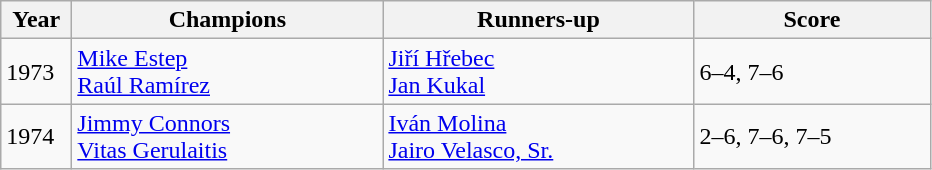<table class="wikitable">
<tr>
<th style="width:40px">Year</th>
<th style="width:200px">Champions</th>
<th style="width:200px">Runners-up</th>
<th style="width:150px" class="unsortable">Score</th>
</tr>
<tr>
<td>1973</td>
<td> <a href='#'>Mike Estep</a><br> <a href='#'>Raúl Ramírez</a></td>
<td> <a href='#'>Jiří Hřebec</a><br> <a href='#'>Jan Kukal</a></td>
<td>6–4, 7–6</td>
</tr>
<tr>
<td>1974</td>
<td> <a href='#'>Jimmy Connors</a><br> <a href='#'>Vitas Gerulaitis</a>  </td>
<td> <a href='#'>Iván Molina</a><br> <a href='#'>Jairo Velasco, Sr.</a></td>
<td>2–6, 7–6, 7–5</td>
</tr>
</table>
